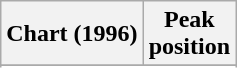<table class="wikitable sortable plainrowheaders">
<tr>
<th>Chart (1996)</th>
<th>Peak<br>position</th>
</tr>
<tr>
</tr>
<tr>
</tr>
</table>
